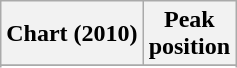<table class="wikitable plainrowheaders sortable" border="1">
<tr>
<th scope="col">Chart (2010)</th>
<th scope="col">Peak<br>position</th>
</tr>
<tr>
</tr>
<tr>
</tr>
</table>
